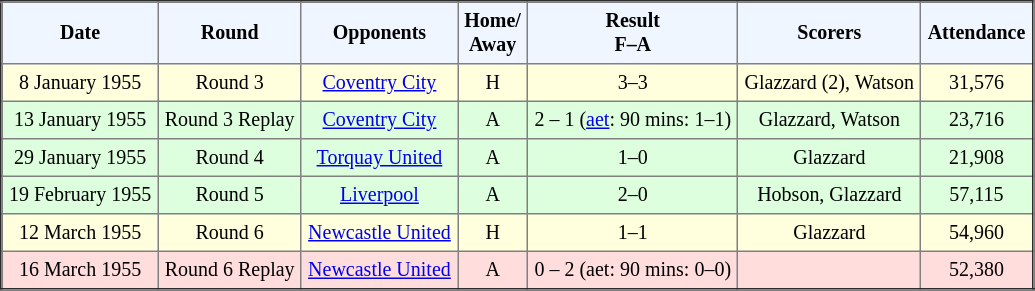<table border="2" cellpadding="4" style="border-collapse:collapse; text-align:center; font-size:smaller;">
<tr style="background:#f0f6ff;">
<th><strong>Date</strong></th>
<th><strong>Round</strong></th>
<th><strong>Opponents</strong></th>
<th><strong>Home/<br>Away</strong></th>
<th><strong>Result<br>F–A</strong></th>
<th><strong>Scorers</strong></th>
<th><strong>Attendance</strong></th>
</tr>
<tr bgcolor="#ffffdd">
<td>8 January 1955</td>
<td>Round 3</td>
<td><a href='#'>Coventry City</a></td>
<td>H</td>
<td>3–3</td>
<td>Glazzard (2), Watson</td>
<td>31,576</td>
</tr>
<tr bgcolor="#ddffdd">
<td>13 January 1955</td>
<td>Round 3 Replay</td>
<td><a href='#'>Coventry City</a></td>
<td>A</td>
<td>2 – 1 (<a href='#'>aet</a>: 90 mins: 1–1)</td>
<td>Glazzard, Watson</td>
<td>23,716</td>
</tr>
<tr bgcolor="#ddffdd">
<td>29 January 1955</td>
<td>Round 4</td>
<td><a href='#'>Torquay United</a></td>
<td>A</td>
<td>1–0</td>
<td>Glazzard</td>
<td>21,908</td>
</tr>
<tr bgcolor="#ddffdd">
<td>19 February 1955</td>
<td>Round 5</td>
<td><a href='#'>Liverpool</a></td>
<td>A</td>
<td>2–0</td>
<td>Hobson, Glazzard</td>
<td>57,115</td>
</tr>
<tr bgcolor="#ffffdd">
<td>12 March 1955</td>
<td>Round 6</td>
<td><a href='#'>Newcastle United</a></td>
<td>H</td>
<td>1–1</td>
<td>Glazzard</td>
<td>54,960</td>
</tr>
<tr bgcolor="#ffdddd">
<td>16 March 1955</td>
<td>Round 6 Replay</td>
<td><a href='#'>Newcastle United</a></td>
<td>A</td>
<td>0 – 2 (aet: 90 mins: 0–0)</td>
<td></td>
<td>52,380</td>
</tr>
</table>
